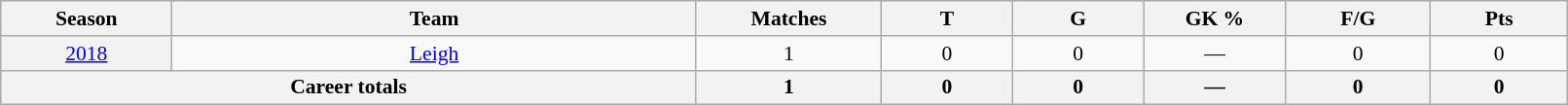<table class="wikitable sortable"  style="font-size:90%; text-align:center; width:85%;">
<tr>
<th width=2%>Season</th>
<th width=8%>Team</th>
<th width=2%>Matches</th>
<th width=2%>T</th>
<th width=2%>G</th>
<th width=2%>GK %</th>
<th width=2%>F/G</th>
<th width=2%>Pts</th>
</tr>
<tr>
<th scope="row" style="text-align:center; font-weight:normal"><a href='#'>2018</a></th>
<td style="text-align:center;"> <a href='#'>Leigh</a></td>
<td>1</td>
<td>0</td>
<td>0</td>
<td>—</td>
<td>0</td>
<td>0</td>
</tr>
<tr class="sortbottom">
<th colspan=2>Career totals</th>
<th>1</th>
<th>0</th>
<th>0</th>
<th>—</th>
<th>0</th>
<th>0</th>
</tr>
</table>
